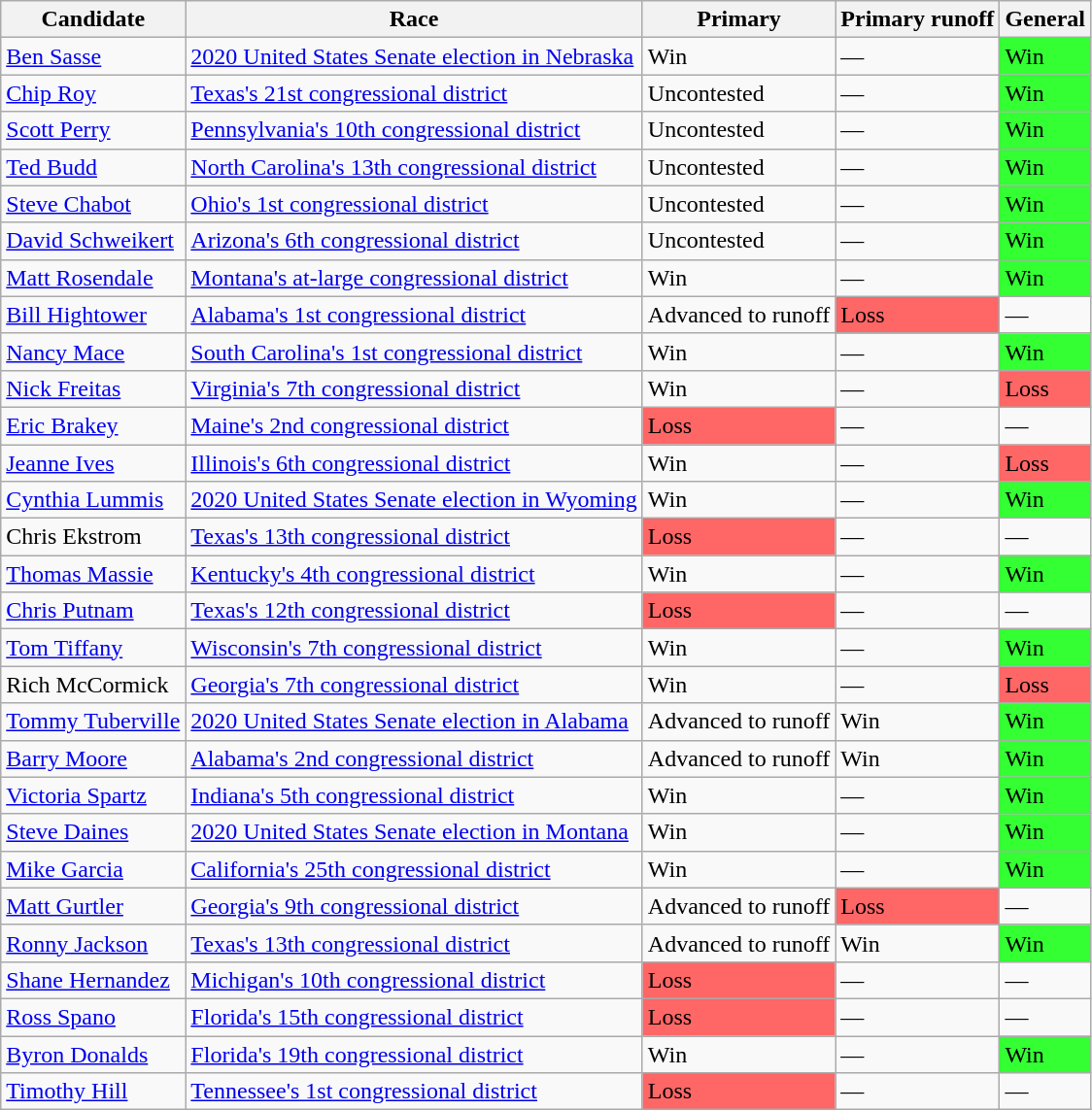<table class="wikitable sortable">
<tr>
<th>Candidate</th>
<th>Race</th>
<th>Primary</th>
<th>Primary runoff</th>
<th>General</th>
</tr>
<tr>
<td><a href='#'>Ben Sasse</a></td>
<td><a href='#'>2020 United States Senate election in Nebraska</a></td>
<td>Win</td>
<td>—</td>
<td style="background:#3f3;">Win</td>
</tr>
<tr>
<td><a href='#'>Chip Roy</a></td>
<td><a href='#'>Texas's 21st congressional district</a></td>
<td>Uncontested</td>
<td>—</td>
<td style="background:#3f3;">Win</td>
</tr>
<tr>
<td><a href='#'>Scott Perry</a></td>
<td><a href='#'>Pennsylvania's 10th congressional district</a></td>
<td>Uncontested</td>
<td>—</td>
<td style="background:#3f3;">Win</td>
</tr>
<tr>
<td><a href='#'>Ted Budd</a></td>
<td><a href='#'>North Carolina's 13th congressional district</a></td>
<td>Uncontested</td>
<td>—</td>
<td style="background:#3f3;">Win</td>
</tr>
<tr>
<td><a href='#'>Steve Chabot</a></td>
<td><a href='#'>Ohio's 1st congressional district</a></td>
<td>Uncontested</td>
<td>—</td>
<td style="background:#3f3;">Win</td>
</tr>
<tr>
<td><a href='#'>David Schweikert</a></td>
<td><a href='#'>Arizona's 6th congressional district</a></td>
<td>Uncontested</td>
<td>—</td>
<td style="background:#3f3;">Win</td>
</tr>
<tr>
<td><a href='#'>Matt Rosendale</a></td>
<td><a href='#'>Montana's at-large congressional district</a></td>
<td>Win</td>
<td>—</td>
<td style="background:#3f3;">Win</td>
</tr>
<tr>
<td><a href='#'>Bill Hightower</a></td>
<td><a href='#'>Alabama's 1st congressional district</a></td>
<td>Advanced to runoff</td>
<td style="background:#f66">Loss</td>
<td>—</td>
</tr>
<tr>
<td><a href='#'>Nancy Mace</a></td>
<td><a href='#'>South Carolina's 1st congressional district</a></td>
<td>Win</td>
<td>—</td>
<td style="background:#3f3;">Win</td>
</tr>
<tr>
<td><a href='#'>Nick Freitas</a></td>
<td><a href='#'>Virginia's 7th congressional district</a></td>
<td>Win</td>
<td>—</td>
<td style="background:#f66">Loss</td>
</tr>
<tr>
<td><a href='#'>Eric Brakey</a></td>
<td><a href='#'>Maine's 2nd congressional district</a></td>
<td style="background:#f66">Loss</td>
<td>—</td>
<td>—</td>
</tr>
<tr>
<td><a href='#'>Jeanne Ives</a></td>
<td><a href='#'>Illinois's 6th congressional district</a></td>
<td>Win</td>
<td>—</td>
<td style="background:#f66">Loss</td>
</tr>
<tr>
<td><a href='#'>Cynthia Lummis</a></td>
<td><a href='#'>2020 United States Senate election in Wyoming</a></td>
<td>Win</td>
<td>—</td>
<td style="background:#3f3;">Win</td>
</tr>
<tr>
<td>Chris Ekstrom</td>
<td><a href='#'>Texas's 13th congressional district</a></td>
<td style="background:#f66">Loss</td>
<td>—</td>
<td>—</td>
</tr>
<tr>
<td><a href='#'>Thomas Massie</a></td>
<td><a href='#'>Kentucky's 4th congressional district</a></td>
<td>Win</td>
<td>—</td>
<td style="background:#3f3;">Win</td>
</tr>
<tr>
<td><a href='#'>Chris Putnam</a></td>
<td><a href='#'>Texas's 12th congressional district</a></td>
<td style="background:#f66">Loss</td>
<td>—</td>
<td>—</td>
</tr>
<tr>
<td><a href='#'>Tom Tiffany</a></td>
<td><a href='#'>Wisconsin's 7th congressional district</a></td>
<td>Win</td>
<td>—</td>
<td style="background:#3f3;">Win</td>
</tr>
<tr>
<td>Rich McCormick</td>
<td><a href='#'>Georgia's 7th congressional district</a></td>
<td>Win</td>
<td>—</td>
<td style="background:#f66">Loss</td>
</tr>
<tr>
<td><a href='#'>Tommy Tuberville</a></td>
<td><a href='#'>2020 United States Senate election in Alabama</a></td>
<td>Advanced to runoff</td>
<td>Win</td>
<td style="background:#3f3;">Win</td>
</tr>
<tr>
<td><a href='#'>Barry Moore</a></td>
<td><a href='#'>Alabama's 2nd congressional district</a></td>
<td>Advanced to runoff</td>
<td>Win</td>
<td style="background:#3f3;">Win</td>
</tr>
<tr>
<td><a href='#'>Victoria Spartz</a></td>
<td><a href='#'>Indiana's 5th congressional district</a></td>
<td>Win</td>
<td>—</td>
<td style="background:#3f3;">Win</td>
</tr>
<tr>
<td><a href='#'>Steve Daines</a></td>
<td><a href='#'>2020 United States Senate election in Montana</a></td>
<td>Win</td>
<td>—</td>
<td style="background:#3f3;">Win</td>
</tr>
<tr>
<td><a href='#'>Mike Garcia</a></td>
<td><a href='#'>California's 25th congressional district</a></td>
<td>Win</td>
<td>—</td>
<td style="background:#3f3;">Win</td>
</tr>
<tr>
<td><a href='#'>Matt Gurtler</a></td>
<td><a href='#'>Georgia's 9th congressional district</a></td>
<td>Advanced to runoff</td>
<td style="background:#f66">Loss</td>
<td>—</td>
</tr>
<tr>
<td><a href='#'>Ronny Jackson</a></td>
<td><a href='#'>Texas's 13th congressional district</a></td>
<td>Advanced to runoff</td>
<td>Win</td>
<td style="background:#3f3;">Win</td>
</tr>
<tr>
<td><a href='#'>Shane Hernandez</a></td>
<td><a href='#'>Michigan's 10th congressional district</a></td>
<td style="background:#f66">Loss</td>
<td>—</td>
<td>—</td>
</tr>
<tr>
<td><a href='#'>Ross Spano</a></td>
<td><a href='#'>Florida's 15th congressional district</a></td>
<td style="background:#f66">Loss</td>
<td>—</td>
<td>—</td>
</tr>
<tr>
<td><a href='#'>Byron Donalds</a></td>
<td><a href='#'>Florida's 19th congressional district</a></td>
<td>Win</td>
<td>—</td>
<td style="background:#3f3;">Win</td>
</tr>
<tr>
<td><a href='#'>Timothy Hill</a></td>
<td><a href='#'>Tennessee's 1st congressional district</a></td>
<td style="background:#f66">Loss</td>
<td>—</td>
<td>—</td>
</tr>
</table>
